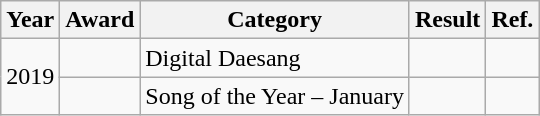<table class="wikitable">
<tr>
<th>Year</th>
<th>Award</th>
<th>Category</th>
<th>Result</th>
<th>Ref.</th>
</tr>
<tr>
<td rowspan="2">2019</td>
<td></td>
<td>Digital Daesang</td>
<td></td>
<td></td>
</tr>
<tr>
<td></td>
<td>Song of the Year – January</td>
<td></td>
<td></td>
</tr>
</table>
